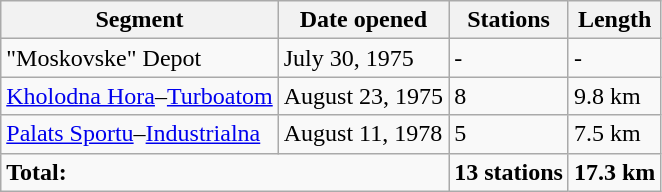<table class="wikitable" style="border-collapse: collapse; text-align: left;">
<tr>
<th>Segment</th>
<th>Date opened</th>
<th>Stations</th>
<th>Length</th>
</tr>
<tr>
<td style="text-align: left;">"Moskovske" Depot</td>
<td>July 30, 1975</td>
<td>-</td>
<td>-</td>
</tr>
<tr>
<td style="text-align: left;"><a href='#'>Kholodna Hora</a>–<a href='#'>Turboatom</a></td>
<td>August 23, 1975</td>
<td>8</td>
<td>9.8 km</td>
</tr>
<tr>
<td style="text-align: left;"><a href='#'>Palats Sportu</a>–<a href='#'>Industrialna</a></td>
<td>August 11, 1978</td>
<td>5</td>
<td>7.5 km</td>
</tr>
<tr>
<td colspan=2><strong>Total:</strong></td>
<td><strong>13 stations</strong></td>
<td><strong>17.3 km</strong></td>
</tr>
</table>
